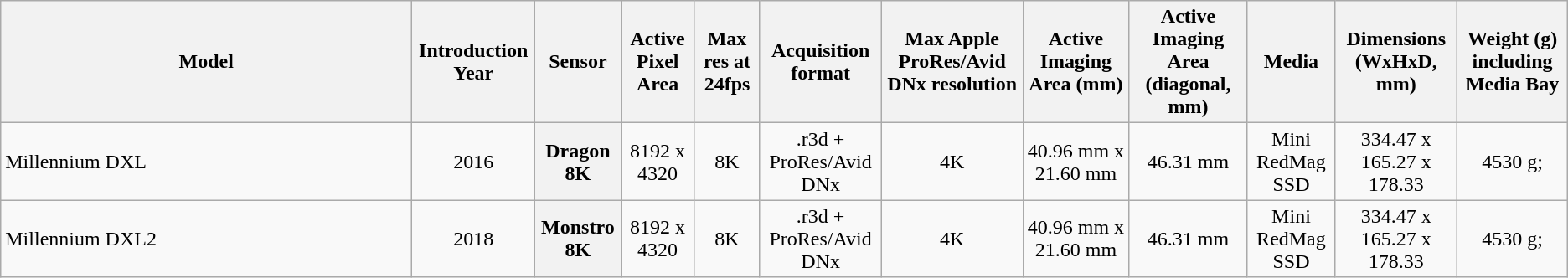<table class="wikitable">
<tr>
<th>Model</th>
<th>Introduction Year</th>
<th>Sensor</th>
<th>Active Pixel Area</th>
<th>Max res at 24fps</th>
<th>Acquisition format</th>
<th>Max Apple ProRes/Avid DNx resolution</th>
<th>Active Imaging Area (mm)</th>
<th>Active Imaging Area (diagonal, mm)</th>
<th>Media</th>
<th>Dimensions (WxHxD, mm)</th>
<th>Weight (g) including Media Bay</th>
</tr>
<tr>
<td style="width: 20em;">Millennium DXL</td>
<td align = "center">2016</td>
<th>Dragon 8K</th>
<td align = "center">8192 x 4320</td>
<td align = "center">8K</td>
<td align = "center">.r3d + ProRes/Avid DNx</td>
<td align = "center">4K</td>
<td align = "center">40.96 mm x 21.60 mm</td>
<td align = "center">46.31 mm</td>
<td align = "center">Mini RedMag SSD</td>
<td align = "center">334.47 x 165.27 x 178.33</td>
<td align = "center">4530 g;</td>
</tr>
<tr>
<td style="width: 20em;">Millennium DXL2</td>
<td align = "center">2018</td>
<th>Monstro 8K</th>
<td align = "center">8192 x 4320</td>
<td align = "center">8K</td>
<td align = "center">.r3d + ProRes/Avid DNx</td>
<td align = "center">4K</td>
<td align = "center">40.96 mm x 21.60 mm</td>
<td align = "center">46.31 mm</td>
<td align = "center">Mini RedMag SSD</td>
<td align = "center">334.47 x 165.27 x 178.33</td>
<td align = "center">4530 g;</td>
</tr>
</table>
